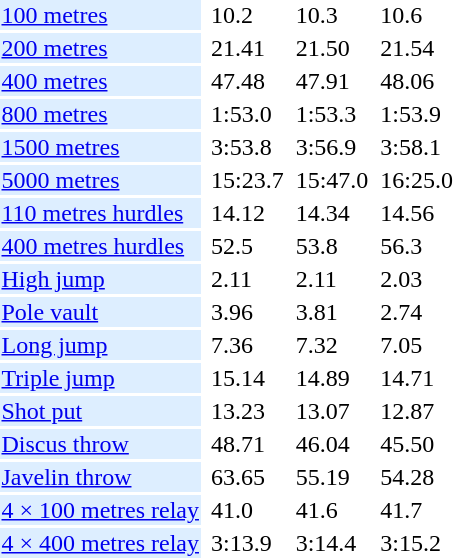<table>
<tr>
<td bgcolor = DDEEFF><a href='#'>100 metres</a></td>
<td></td>
<td>10.2</td>
<td></td>
<td>10.3</td>
<td></td>
<td>10.6</td>
</tr>
<tr>
<td bgcolor = DDEEFF><a href='#'>200 metres</a></td>
<td></td>
<td>21.41</td>
<td></td>
<td>21.50</td>
<td></td>
<td>21.54</td>
</tr>
<tr>
<td bgcolor = DDEEFF><a href='#'>400 metres</a></td>
<td></td>
<td>47.48</td>
<td></td>
<td>47.91</td>
<td></td>
<td>48.06</td>
</tr>
<tr>
<td bgcolor = DDEEFF><a href='#'>800 metres</a></td>
<td></td>
<td>1:53.0</td>
<td></td>
<td>1:53.3</td>
<td></td>
<td>1:53.9</td>
</tr>
<tr>
<td bgcolor = DDEEFF><a href='#'>1500 metres</a></td>
<td></td>
<td>3:53.8</td>
<td></td>
<td>3:56.9</td>
<td></td>
<td>3:58.1</td>
</tr>
<tr>
<td bgcolor = DDEEFF><a href='#'>5000 metres</a></td>
<td></td>
<td>15:23.7</td>
<td></td>
<td>15:47.0</td>
<td></td>
<td>16:25.0</td>
</tr>
<tr>
<td bgcolor = DDEEFF><a href='#'>110 metres hurdles</a></td>
<td></td>
<td>14.12</td>
<td></td>
<td>14.34</td>
<td></td>
<td>14.56</td>
</tr>
<tr>
<td bgcolor = DDEEFF><a href='#'>400 metres hurdles</a></td>
<td></td>
<td>52.5</td>
<td></td>
<td>53.8</td>
<td></td>
<td>56.3</td>
</tr>
<tr>
<td bgcolor = DDEEFF><a href='#'>High jump</a></td>
<td></td>
<td>2.11</td>
<td></td>
<td>2.11</td>
<td></td>
<td>2.03</td>
</tr>
<tr>
<td bgcolor = DDEEFF><a href='#'>Pole vault</a></td>
<td></td>
<td>3.96</td>
<td></td>
<td>3.81</td>
<td></td>
<td>2.74</td>
</tr>
<tr>
<td bgcolor = DDEEFF><a href='#'>Long jump</a></td>
<td></td>
<td>7.36</td>
<td></td>
<td>7.32</td>
<td></td>
<td>7.05</td>
</tr>
<tr>
<td bgcolor = DDEEFF><a href='#'>Triple jump</a></td>
<td></td>
<td>15.14</td>
<td></td>
<td>14.89</td>
<td></td>
<td>14.71</td>
</tr>
<tr>
<td bgcolor = DDEEFF><a href='#'>Shot put</a></td>
<td></td>
<td>13.23</td>
<td></td>
<td>13.07</td>
<td></td>
<td>12.87</td>
</tr>
<tr>
<td bgcolor = DDEEFF><a href='#'>Discus throw</a></td>
<td></td>
<td>48.71</td>
<td></td>
<td>46.04</td>
<td></td>
<td>45.50</td>
</tr>
<tr>
<td bgcolor = DDEEFF><a href='#'>Javelin throw</a></td>
<td></td>
<td>63.65</td>
<td></td>
<td>55.19</td>
<td></td>
<td>54.28</td>
</tr>
<tr>
<td bgcolor = DDEEFF><a href='#'>4 × 100 metres relay</a></td>
<td></td>
<td>41.0</td>
<td></td>
<td>41.6</td>
<td></td>
<td>41.7</td>
</tr>
<tr>
<td bgcolor = DDEEFF><a href='#'>4 × 400 metres relay</a></td>
<td></td>
<td>3:13.9</td>
<td></td>
<td>3:14.4</td>
<td></td>
<td>3:15.2</td>
</tr>
</table>
